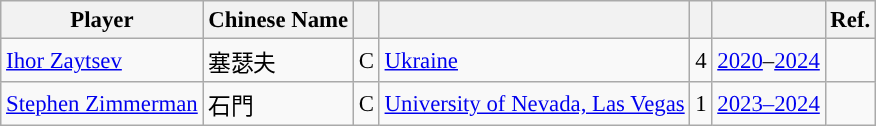<table class="wikitable sortable" style="font-size:95%; text-align:left;">
<tr>
<th>Player</th>
<th>Chinese Name</th>
<th></th>
<th></th>
<th></th>
<th></th>
<th>Ref.</th>
</tr>
<tr>
<td><a href='#'>Ihor Zaytsev</a></td>
<td>塞瑟夫</td>
<td align="center">C</td>
<td><a href='#'>Ukraine</a></td>
<td align="center">4</td>
<td align="center"><a href='#'>2020</a>–<a href='#'>2024</a></td>
<td></td>
</tr>
<tr>
<td><a href='#'>Stephen Zimmerman</a></td>
<td>石門</td>
<td align="center">C</td>
<td><a href='#'>University of Nevada, Las Vegas</a></td>
<td align="center">1</td>
<td align="center"><a href='#'>2023–2024</a></td>
<td></td>
</tr>
</table>
